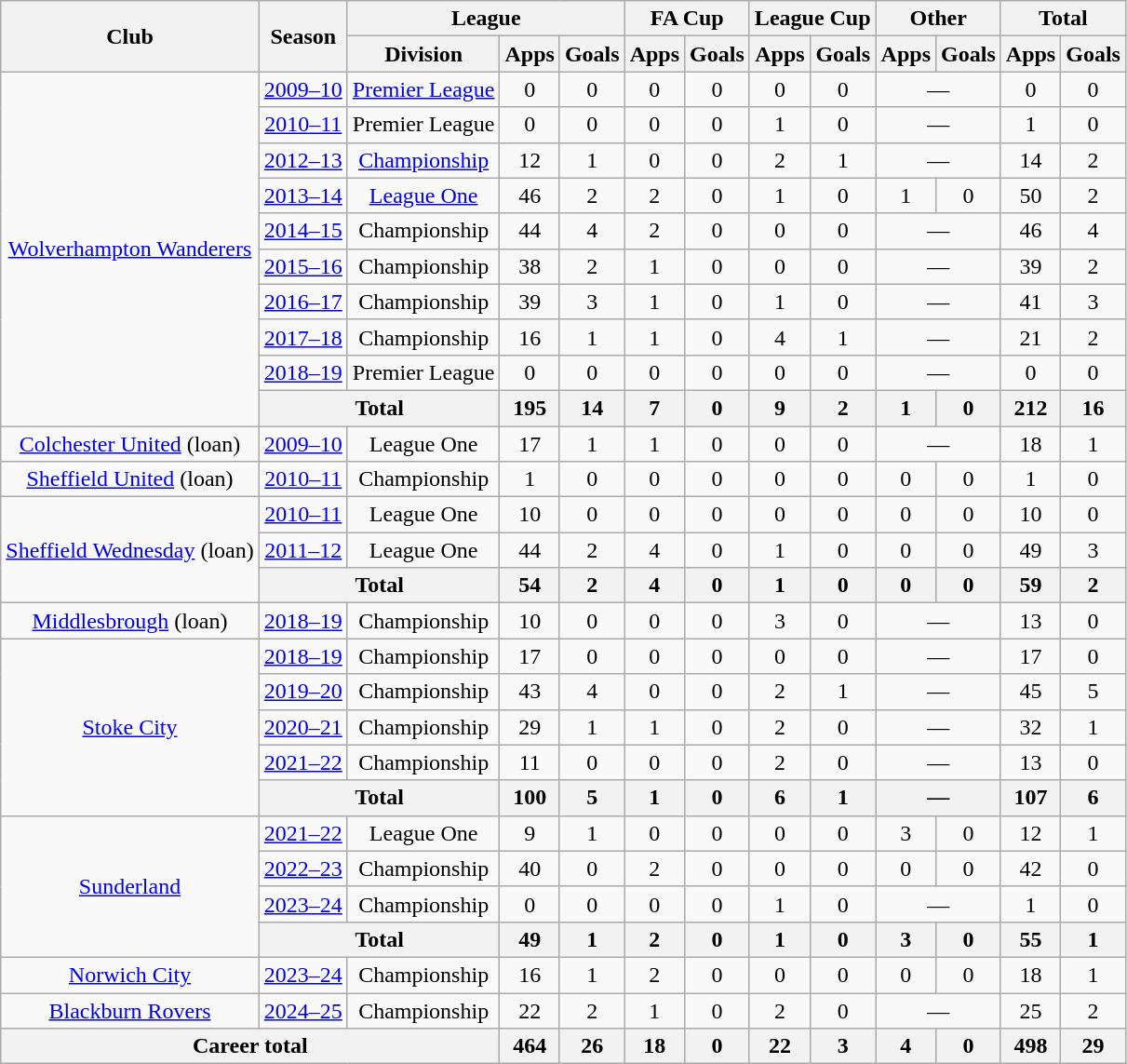<table class="wikitable" style="text-align:center">
<tr>
<th rowspan="2">Club</th>
<th rowspan="2">Season</th>
<th colspan="3">League</th>
<th colspan="2">FA Cup</th>
<th colspan="2">League Cup</th>
<th colspan="2">Other</th>
<th colspan="2">Total</th>
</tr>
<tr>
<th>Division</th>
<th>Apps</th>
<th>Goals</th>
<th>Apps</th>
<th>Goals</th>
<th>Apps</th>
<th>Goals</th>
<th>Apps</th>
<th>Goals</th>
<th>Apps</th>
<th>Goals</th>
</tr>
<tr>
<td rowspan=10><a href='#'>Wolverhampton Wanderers</a></td>
<td><a href='#'>2009–10</a></td>
<td><a href='#'>Premier League</a></td>
<td>0</td>
<td>0</td>
<td>0</td>
<td>0</td>
<td>0</td>
<td>0</td>
<td colspan="2">—</td>
<td>0</td>
<td>0</td>
</tr>
<tr>
<td><a href='#'>2010–11</a></td>
<td>Premier League</td>
<td>0</td>
<td>0</td>
<td>0</td>
<td>0</td>
<td>1</td>
<td>0</td>
<td colspan="2">—</td>
<td>1</td>
<td>0</td>
</tr>
<tr>
<td><a href='#'>2012–13</a></td>
<td><a href='#'>Championship</a></td>
<td>12</td>
<td>1</td>
<td>0</td>
<td>0</td>
<td>2</td>
<td>1</td>
<td colspan="2">—</td>
<td>14</td>
<td>2</td>
</tr>
<tr>
<td><a href='#'>2013–14</a></td>
<td><a href='#'>League One</a></td>
<td>46</td>
<td>2</td>
<td>2</td>
<td>0</td>
<td>1</td>
<td>0</td>
<td>1</td>
<td>0</td>
<td>50</td>
<td>2</td>
</tr>
<tr>
<td><a href='#'>2014–15</a></td>
<td>Championship</td>
<td>44</td>
<td>4</td>
<td>2</td>
<td>0</td>
<td>0</td>
<td>0</td>
<td colspan="2">—</td>
<td>46</td>
<td>4</td>
</tr>
<tr>
<td><a href='#'>2015–16</a></td>
<td>Championship</td>
<td>38</td>
<td>2</td>
<td>1</td>
<td>0</td>
<td>0</td>
<td>0</td>
<td colspan="2">—</td>
<td>39</td>
<td>2</td>
</tr>
<tr>
<td><a href='#'>2016–17</a></td>
<td>Championship</td>
<td>39</td>
<td>3</td>
<td>1</td>
<td>0</td>
<td>1</td>
<td>0</td>
<td colspan="2">—</td>
<td>41</td>
<td>3</td>
</tr>
<tr>
<td><a href='#'>2017–18</a></td>
<td>Championship</td>
<td>16</td>
<td>1</td>
<td>1</td>
<td>0</td>
<td>4</td>
<td>1</td>
<td colspan="2">—</td>
<td>21</td>
<td>2</td>
</tr>
<tr>
<td><a href='#'>2018–19</a></td>
<td>Premier League</td>
<td>0</td>
<td>0</td>
<td>0</td>
<td>0</td>
<td>0</td>
<td>0</td>
<td colspan="2">—</td>
<td>0</td>
<td>0</td>
</tr>
<tr>
<th colspan="2">Total</th>
<th>195</th>
<th>14</th>
<th>7</th>
<th>0</th>
<th>9</th>
<th>2</th>
<th>1</th>
<th>0</th>
<th>212</th>
<th>16</th>
</tr>
<tr>
<td><a href='#'>Colchester United</a> (loan)</td>
<td><a href='#'>2009–10</a></td>
<td>League One</td>
<td>17</td>
<td>1</td>
<td>1</td>
<td>0</td>
<td>0</td>
<td>0</td>
<td colspan="2">—</td>
<td>18</td>
<td>1</td>
</tr>
<tr>
<td><a href='#'>Sheffield United</a> (loan)</td>
<td><a href='#'>2010–11</a></td>
<td>Championship</td>
<td>1</td>
<td>0</td>
<td>0</td>
<td>0</td>
<td>0</td>
<td>0</td>
<td>0</td>
<td>0</td>
<td>1</td>
<td>0</td>
</tr>
<tr>
<td rowspan=3><a href='#'>Sheffield Wednesday</a> (loan)</td>
<td><a href='#'>2010–11</a></td>
<td>League One</td>
<td>10</td>
<td>0</td>
<td>0</td>
<td>0</td>
<td>0</td>
<td>0</td>
<td>0</td>
<td>0</td>
<td>10</td>
<td>0</td>
</tr>
<tr>
<td><a href='#'>2011–12</a></td>
<td>League One</td>
<td>44</td>
<td>2</td>
<td>4</td>
<td>0</td>
<td>1</td>
<td>0</td>
<td>0</td>
<td>0</td>
<td>49</td>
<td>3</td>
</tr>
<tr>
<th colspan="2">Total</th>
<th>54</th>
<th>2</th>
<th>4</th>
<th>0</th>
<th>1</th>
<th>0</th>
<th>0</th>
<th>0</th>
<th>59</th>
<th>2</th>
</tr>
<tr>
<td><a href='#'>Middlesbrough</a> (loan)</td>
<td><a href='#'>2018–19</a></td>
<td>Championship</td>
<td>10</td>
<td>0</td>
<td>0</td>
<td>0</td>
<td>3</td>
<td>0</td>
<td colspan="2">—</td>
<td>13</td>
<td>0</td>
</tr>
<tr>
<td rowspan=5><a href='#'>Stoke City</a></td>
<td><a href='#'>2018–19</a></td>
<td>Championship</td>
<td>17</td>
<td>0</td>
<td>0</td>
<td>0</td>
<td>0</td>
<td>0</td>
<td colspan="2">—</td>
<td>17</td>
<td>0</td>
</tr>
<tr>
<td><a href='#'>2019–20</a></td>
<td>Championship</td>
<td>43</td>
<td>4</td>
<td>0</td>
<td>0</td>
<td>2</td>
<td>1</td>
<td colspan="2">—</td>
<td>45</td>
<td>5</td>
</tr>
<tr>
<td><a href='#'>2020–21</a></td>
<td>Championship</td>
<td>29</td>
<td>1</td>
<td>1</td>
<td>0</td>
<td>2</td>
<td>0</td>
<td colspan="2">—</td>
<td>32</td>
<td>1</td>
</tr>
<tr>
<td><a href='#'>2021–22</a></td>
<td>Championship</td>
<td>11</td>
<td>0</td>
<td>0</td>
<td>0</td>
<td>2</td>
<td>0</td>
<td colspan="2">—</td>
<td>13</td>
<td>0</td>
</tr>
<tr>
<th colspan=2>Total</th>
<th>100</th>
<th>5</th>
<th>1</th>
<th>0</th>
<th>6</th>
<th>1</th>
<th colspan="2">—</th>
<th>107</th>
<th>6</th>
</tr>
<tr>
<td rowspan="4"><a href='#'>Sunderland</a></td>
<td><a href='#'>2021–22</a></td>
<td>League One</td>
<td>9</td>
<td>1</td>
<td>0</td>
<td>0</td>
<td>0</td>
<td>0</td>
<td>3</td>
<td>0</td>
<td>12</td>
<td>1</td>
</tr>
<tr>
<td><a href='#'>2022–23</a></td>
<td>Championship</td>
<td>40</td>
<td>0</td>
<td>2</td>
<td>0</td>
<td>0</td>
<td>0</td>
<td>0</td>
<td>0</td>
<td>42</td>
<td>0</td>
</tr>
<tr>
<td><a href='#'>2023–24</a></td>
<td>Championship</td>
<td>0</td>
<td>0</td>
<td>0</td>
<td>0</td>
<td>1</td>
<td>0</td>
<td colspan="2">—</td>
<td>1</td>
<td>0</td>
</tr>
<tr>
<th colspan="2">Total</th>
<th>49</th>
<th>1</th>
<th>2</th>
<th>0</th>
<th>1</th>
<th>0</th>
<th>3</th>
<th>0</th>
<th>55</th>
<th>1</th>
</tr>
<tr>
<td><a href='#'>Norwich City</a></td>
<td><a href='#'>2023–24</a></td>
<td>Championship</td>
<td>16</td>
<td>1</td>
<td>2</td>
<td>0</td>
<td>0</td>
<td>0</td>
<td>0</td>
<td>0</td>
<td>18</td>
<td>1</td>
</tr>
<tr>
<td><a href='#'>Blackburn Rovers</a></td>
<td><a href='#'>2024–25</a></td>
<td>Championship</td>
<td>22</td>
<td>2</td>
<td>1</td>
<td>0</td>
<td>2</td>
<td>0</td>
<td colspan="2">—</td>
<td>25</td>
<td>2</td>
</tr>
<tr>
<th colspan="3">Career total</th>
<th>464</th>
<th>26</th>
<th>18</th>
<th>0</th>
<th>22</th>
<th>3</th>
<th>4</th>
<th>0</th>
<th>498</th>
<th>29</th>
</tr>
</table>
